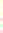<table style="font-size: 85%">
<tr>
<td style="background:#ffd;"></td>
</tr>
<tr>
<td style="background:#ffd;"></td>
</tr>
<tr>
<td style="background:#ffd;"></td>
</tr>
<tr>
<td style="background:#fdd;"></td>
</tr>
<tr>
<td style="background:#dfd;"></td>
</tr>
<tr>
<td style="background:#fdd;"></td>
</tr>
</table>
